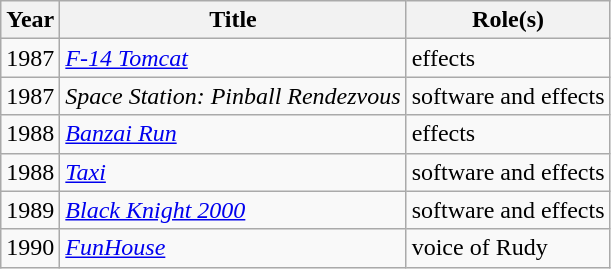<table class="wikitable sortable">
<tr>
<th>Year</th>
<th>Title</th>
<th>Role(s)</th>
</tr>
<tr>
<td>1987</td>
<td><em><a href='#'>F-14 Tomcat</a></em></td>
<td>effects</td>
</tr>
<tr>
<td>1987</td>
<td><em>Space Station: Pinball Rendezvous</em></td>
<td>software and effects</td>
</tr>
<tr>
<td>1988</td>
<td><em><a href='#'>Banzai Run</a></em></td>
<td>effects</td>
</tr>
<tr>
<td>1988</td>
<td><em><a href='#'>Taxi</a></em></td>
<td>software and effects</td>
</tr>
<tr>
<td>1989</td>
<td><em><a href='#'>Black Knight 2000</a></em></td>
<td>software and effects</td>
</tr>
<tr>
<td>1990</td>
<td><em><a href='#'>FunHouse</a></em></td>
<td>voice of Rudy</td>
</tr>
</table>
